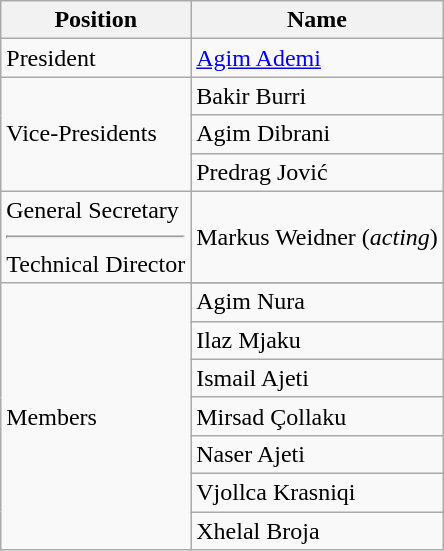<table class="wikitable">
<tr>
<th>Position</th>
<th>Name</th>
</tr>
<tr>
<td>President</td>
<td> <a href='#'>Agim Ademi</a></td>
</tr>
<tr>
<td rowspan="3">Vice-Presidents</td>
<td> Bakir Burri</td>
</tr>
<tr>
<td> Agim Dibrani</td>
</tr>
<tr>
<td> Predrag Jović</td>
</tr>
<tr>
<td>General Secretary<hr>Technical Director</td>
<td> Markus Weidner (<em>acting</em>)</td>
</tr>
<tr>
<td rowspan="8">Members</td>
</tr>
<tr>
<td> Agim Nura</td>
</tr>
<tr>
<td> Ilaz Mjaku</td>
</tr>
<tr>
<td> Ismail Ajeti</td>
</tr>
<tr>
<td> Mirsad Çollaku</td>
</tr>
<tr>
<td> Naser Ajeti</td>
</tr>
<tr>
<td> Vjollca Krasniqi</td>
</tr>
<tr>
<td> Xhelal Broja</td>
</tr>
</table>
